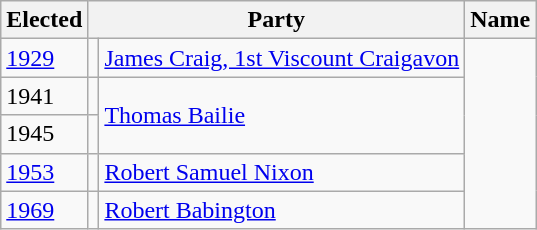<table class="wikitable">
<tr>
<th>Elected</th>
<th colspan=2>Party</th>
<th>Name</th>
</tr>
<tr>
<td><a href='#'>1929</a></td>
<td></td>
<td><a href='#'>James Craig, 1st Viscount Craigavon</a></td>
</tr>
<tr>
<td>1941</td>
<td></td>
<td rowspan=2><a href='#'>Thomas Bailie</a></td>
</tr>
<tr>
<td>1945</td>
<td></td>
</tr>
<tr>
<td><a href='#'>1953</a></td>
<td></td>
<td><a href='#'>Robert Samuel Nixon</a></td>
</tr>
<tr>
<td><a href='#'>1969</a></td>
<td></td>
<td><a href='#'>Robert Babington</a></td>
</tr>
</table>
